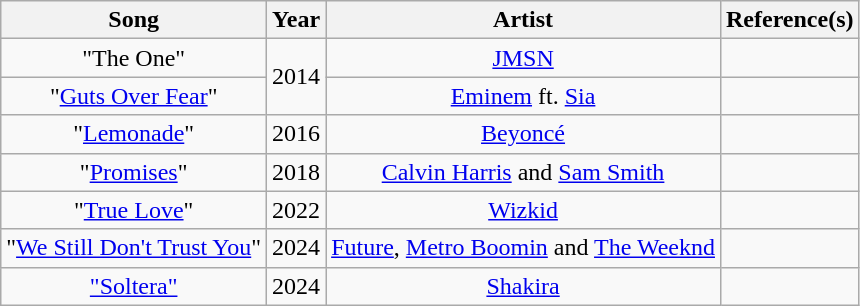<table class="wikitable" style="text-align:center;">
<tr>
<th>Song</th>
<th>Year</th>
<th>Artist</th>
<th>Reference(s)</th>
</tr>
<tr>
<td>"The One"</td>
<td rowspan="2">2014</td>
<td><a href='#'>JMSN</a></td>
<td></td>
</tr>
<tr>
<td>"<a href='#'>Guts Over Fear</a>"</td>
<td><a href='#'>Eminem</a> ft. <a href='#'>Sia</a></td>
<td></td>
</tr>
<tr>
<td>"<a href='#'>Lemonade</a>"</td>
<td>2016</td>
<td><a href='#'>Beyoncé</a></td>
<td></td>
</tr>
<tr>
<td>"<a href='#'>Promises</a>"</td>
<td>2018</td>
<td><a href='#'>Calvin Harris</a> and <a href='#'>Sam Smith</a></td>
<td></td>
</tr>
<tr>
<td>"<a href='#'>True Love</a>"</td>
<td>2022</td>
<td><a href='#'>Wizkid</a></td>
<td></td>
</tr>
<tr>
<td>"<a href='#'>We Still Don't Trust You</a>"</td>
<td>2024</td>
<td><a href='#'>Future</a>, <a href='#'>Metro Boomin</a> and <a href='#'>The Weeknd</a></td>
<td></td>
</tr>
<tr>
<td><a href='#'>"Soltera"</a></td>
<td>2024</td>
<td><a href='#'>Shakira</a></td>
<td></td>
</tr>
</table>
